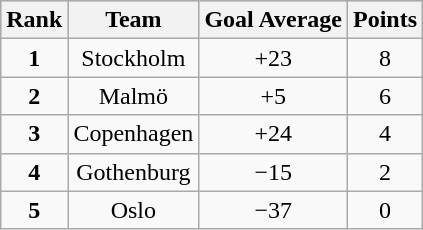<table class="wikitable">
<tr style="background:silver"!>
<th>Rank</th>
<th>Team</th>
<th>Goal Average</th>
<th>Points</th>
</tr>
<tr align="center">
<td><strong>1</strong></td>
<td>Stockholm</td>
<td>+23</td>
<td>8</td>
</tr>
<tr align="center">
<td><strong>2</strong></td>
<td>Malmö</td>
<td>+5</td>
<td>6</td>
</tr>
<tr align="center">
<td><strong>3</strong></td>
<td>Copenhagen</td>
<td>+24</td>
<td>4</td>
</tr>
<tr align="center">
<td><strong>4</strong></td>
<td>Gothenburg</td>
<td>−15</td>
<td>2</td>
</tr>
<tr align="center">
<td><strong>5</strong></td>
<td>Oslo</td>
<td>−37</td>
<td>0</td>
</tr>
</table>
